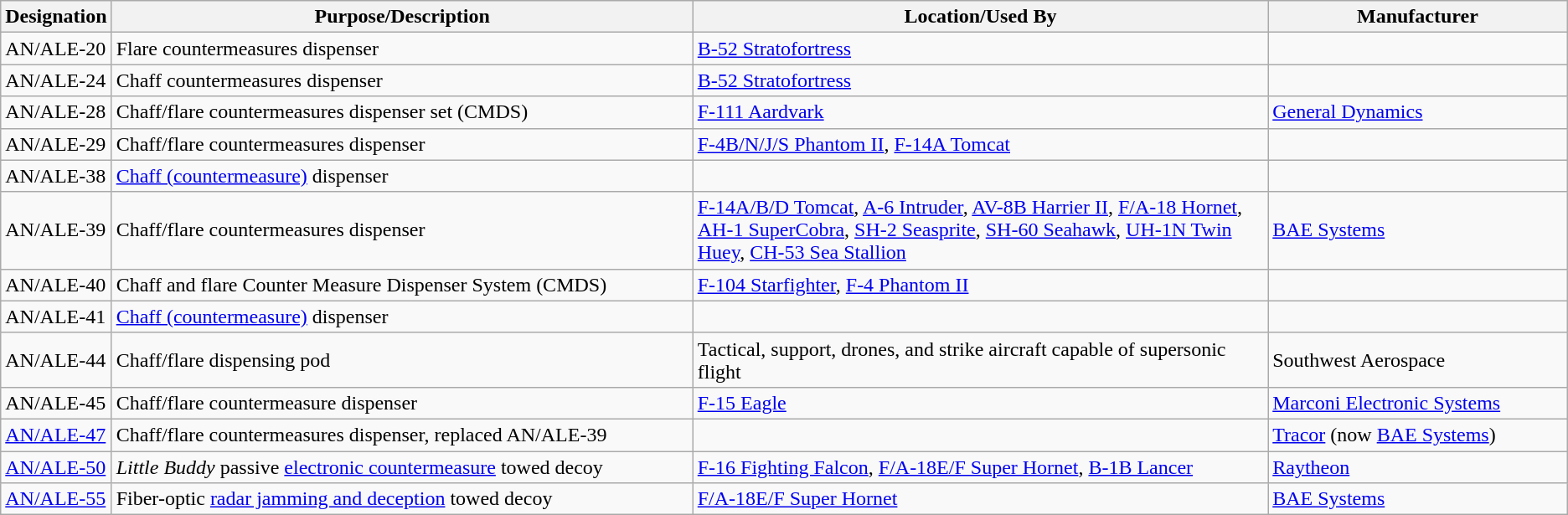<table class="wikitable sortable">
<tr>
<th scope="col">Designation</th>
<th scope="col" style="width: 500px;">Purpose/Description</th>
<th scope="col" style="width: 500px;">Location/Used By</th>
<th scope="col" style="width: 250px;">Manufacturer</th>
</tr>
<tr>
<td>AN/ALE-20</td>
<td>Flare countermeasures dispenser</td>
<td><a href='#'>B-52 Stratofortress</a></td>
<td></td>
</tr>
<tr>
<td>AN/ALE-24</td>
<td>Chaff countermeasures dispenser</td>
<td><a href='#'>B-52 Stratofortress</a></td>
<td></td>
</tr>
<tr>
<td>AN/ALE-28</td>
<td>Chaff/flare countermeasures dispenser set (CMDS)</td>
<td><a href='#'>F-111 Aardvark</a></td>
<td><a href='#'>General Dynamics</a></td>
</tr>
<tr>
<td>AN/ALE-29</td>
<td>Chaff/flare countermeasures dispenser</td>
<td><a href='#'>F-4B/N/J/S Phantom II</a>, <a href='#'>F-14A Tomcat</a></td>
<td></td>
</tr>
<tr>
<td>AN/ALE-38</td>
<td><a href='#'>Chaff (countermeasure)</a> dispenser</td>
<td></td>
<td></td>
</tr>
<tr>
<td>AN/ALE-39</td>
<td>Chaff/flare countermeasures dispenser</td>
<td><a href='#'>F-14A/B/D Tomcat</a>, <a href='#'>A-6 Intruder</a>, <a href='#'>AV-8B Harrier II</a>, <a href='#'>F/A-18 Hornet</a>, <a href='#'>AH-1 SuperCobra</a>, <a href='#'>SH-2 Seasprite</a>, <a href='#'>SH-60 Seahawk</a>, <a href='#'>UH-1N Twin Huey</a>, <a href='#'>CH-53 Sea Stallion</a></td>
<td><a href='#'>BAE Systems</a></td>
</tr>
<tr>
<td>AN/ALE-40</td>
<td>Chaff and flare Counter Measure Dispenser System (CMDS)</td>
<td><a href='#'>F-104 Starfighter</a>, <a href='#'>F-4 Phantom II</a></td>
<td></td>
</tr>
<tr>
<td>AN/ALE-41</td>
<td><a href='#'>Chaff (countermeasure)</a> dispenser</td>
<td></td>
<td></td>
</tr>
<tr>
<td>AN/ALE-44</td>
<td>Chaff/flare dispensing pod</td>
<td>Tactical, support, drones, and strike aircraft capable of supersonic flight</td>
<td>Southwest Aerospace</td>
</tr>
<tr>
<td>AN/ALE-45</td>
<td>Chaff/flare countermeasure dispenser</td>
<td><a href='#'>F-15 Eagle</a></td>
<td><a href='#'>Marconi Electronic Systems</a></td>
</tr>
<tr>
<td><a href='#'>AN/ALE-47</a></td>
<td>Chaff/flare countermeasures dispenser, replaced AN/ALE-39</td>
<td></td>
<td><a href='#'>Tracor</a> (now <a href='#'>BAE Systems</a>)</td>
</tr>
<tr>
<td><a href='#'>AN/ALE-50</a></td>
<td><em>Little Buddy</em> passive <a href='#'>electronic countermeasure</a> towed decoy</td>
<td><a href='#'>F-16 Fighting Falcon</a>, <a href='#'>F/A-18E/F Super Hornet</a>, <a href='#'>B-1B Lancer</a></td>
<td><a href='#'>Raytheon</a></td>
</tr>
<tr>
<td><a href='#'>AN/ALE-55</a></td>
<td>Fiber-optic <a href='#'>radar jamming and deception</a> towed decoy</td>
<td><a href='#'>F/A-18E/F Super Hornet</a></td>
<td><a href='#'>BAE Systems</a></td>
</tr>
</table>
